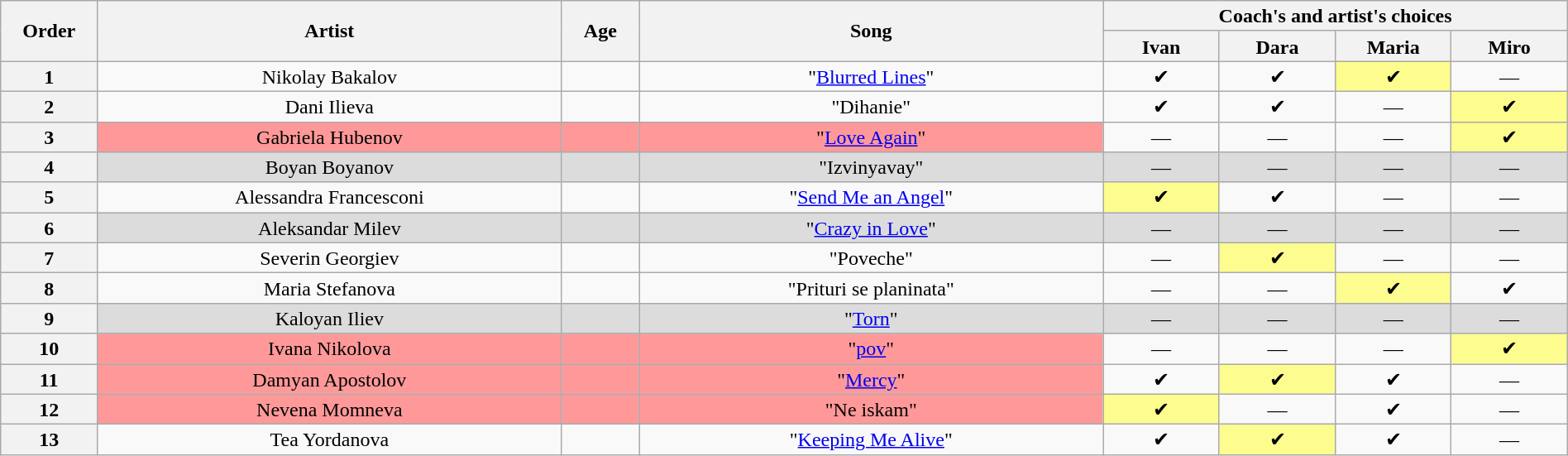<table class="wikitable" style="text-align:center; line-height:17px; width:100%">
<tr>
<th rowspan="2" scope="col" style="width:05%">Order</th>
<th rowspan="2" scope="col" style="width:24%">Artist</th>
<th rowspan="2" scope="col" style="width:04%">Age</th>
<th rowspan="2" scope="col" style="width:24%">Song</th>
<th colspan="4" scope="col" style="width:24%">Coach's and artist's choices</th>
</tr>
<tr>
<th style="width:06%">Ivan</th>
<th style="width:06%">Dara</th>
<th style="width:06%">Maria</th>
<th style="width:06%">Miro</th>
</tr>
<tr>
<th>1</th>
<td>Nikolay Bakalov</td>
<td></td>
<td>"<a href='#'>Blurred Lines</a>"</td>
<td>✔</td>
<td>✔</td>
<td style="background:#fdfc8f">✔</td>
<td>—</td>
</tr>
<tr>
<th>2</th>
<td>Dani Ilieva</td>
<td></td>
<td>"Dihanie"</td>
<td>✔</td>
<td>✔</td>
<td>—</td>
<td style="background:#fdfc8f">✔</td>
</tr>
<tr>
<th>3</th>
<td style="background:#ff9999">Gabriela Hubenov</td>
<td style="background:#ff9999"></td>
<td style="background:#ff9999">"<a href='#'>Love Again</a>"</td>
<td>—</td>
<td>—</td>
<td>—</td>
<td style="background:#fdfc8f">✔</td>
</tr>
<tr style="background:#dcdcdc">
<th>4</th>
<td>Boyan Boyanov</td>
<td></td>
<td>"Izvinyavay"</td>
<td>—</td>
<td>—</td>
<td>—</td>
<td>—</td>
</tr>
<tr>
<th>5</th>
<td>Alessandra Francesconi</td>
<td></td>
<td>"<a href='#'>Send Me an Angel</a>"</td>
<td style="background:#fdfc8f">✔</td>
<td>✔</td>
<td>—</td>
<td>—</td>
</tr>
<tr style="background:#dcdcdc">
<th>6</th>
<td>Aleksandar Milev</td>
<td></td>
<td>"<a href='#'>Crazy in Love</a>"</td>
<td>—</td>
<td>—</td>
<td>—</td>
<td>—</td>
</tr>
<tr>
<th>7</th>
<td>Severin Georgiev</td>
<td></td>
<td>"Poveche"</td>
<td>—</td>
<td style="background:#fdfc8f">✔</td>
<td>—</td>
<td>—</td>
</tr>
<tr>
<th>8</th>
<td>Maria Stefanova</td>
<td></td>
<td>"Prituri se planinata"</td>
<td>—</td>
<td>—</td>
<td style="background:#fdfc8f">✔</td>
<td>✔</td>
</tr>
<tr style="background:#dcdcdc">
<th>9</th>
<td>Kaloyan Iliev</td>
<td></td>
<td>"<a href='#'>Torn</a>"</td>
<td>—</td>
<td>—</td>
<td>—</td>
<td>—</td>
</tr>
<tr>
<th>10</th>
<td style="background:#ff9999">Ivana Nikolova</td>
<td style="background:#ff9999"></td>
<td style="background:#ff9999">"<a href='#'>pov</a>"</td>
<td>—</td>
<td>—</td>
<td>—</td>
<td style="background:#fdfc8f">✔</td>
</tr>
<tr>
<th>11</th>
<td style="background:#ff9999">Damyan Apostolov</td>
<td style="background:#ff9999"></td>
<td style="background:#ff9999">"<a href='#'>Mercy</a>"</td>
<td>✔</td>
<td style="background:#fdfc8f">✔</td>
<td>✔</td>
<td>—</td>
</tr>
<tr>
<th>12</th>
<td style="background:#ff9999">Nevena Momneva</td>
<td style="background:#ff9999"></td>
<td style="background:#ff9999">"Ne iskam"</td>
<td style="background:#fdfc8f">✔</td>
<td>—</td>
<td>✔</td>
<td>—</td>
</tr>
<tr>
<th>13</th>
<td>Tea Yordanova</td>
<td></td>
<td>"<a href='#'>Keeping Me Alive</a>"</td>
<td>✔</td>
<td style="background:#fdfc8f">✔</td>
<td>✔</td>
<td>—</td>
</tr>
</table>
